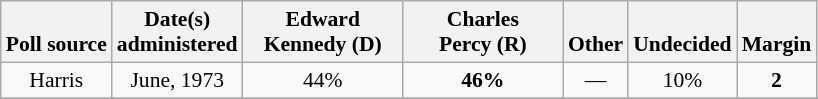<table class="wikitable sortable" style="text-align:center;font-size:90%;line-height:17px">
<tr valign= bottom>
<th>Poll source</th>
<th>Date(s)<br>administered</th>
<th class="unsortable" style="width:100px;">Edward<br>Kennedy (D)</th>
<th class="unsortable" style="width:100px;">Charles<br>Percy (R)</th>
<th class="unsortable">Other</th>
<th class="unsortable">Undecided</th>
<th>Margin</th>
</tr>
<tr>
<td align="center">Harris</td>
<td>June, 1973</td>
<td align="center">44%</td>
<td><strong>46%</strong></td>
<td align="center">—</td>
<td align="center">10%</td>
<td><strong>2</strong></td>
</tr>
<tr>
</tr>
</table>
